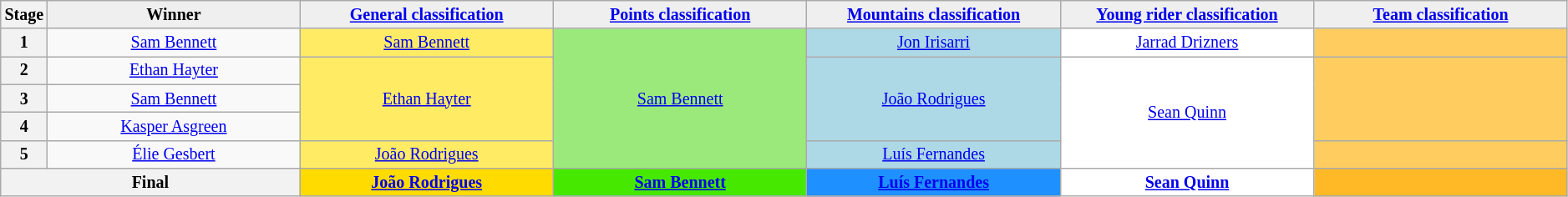<table class="wikitable" width="99%" style="text-align: center; font-size:smaller;">
<tr>
<th width="1%">Stage</th>
<th style="background:#efefef; width:16.5%;">Winner</th>
<th style="background:#efefef; width:16.5%;"><a href='#'>General classification</a> <br> </th>
<th style="background:#efefef; width:16.5%;"><a href='#'>Points classification</a> <br> </th>
<th style="background:#efefef; width:16.5%;"><a href='#'>Mountains classification</a> <br> </th>
<th style="background:#efefef; width:16.5%;"><a href='#'>Young rider classification</a> <br> </th>
<th style="background:#efefef; width:16.5%;"><a href='#'>Team classification</a></th>
</tr>
<tr>
<th>1</th>
<td><a href='#'>Sam Bennett</a></td>
<td style="background:#FFEB64;"><a href='#'>Sam Bennett</a></td>
<td style="background:#9CE97B;" rowspan="5"><a href='#'>Sam Bennett</a></td>
<td style="background:lightblue;"><a href='#'>Jon Irisarri</a></td>
<td style="background:white;"><a href='#'>Jarrad Drizners</a></td>
<td style="background:#FFCD5F;"></td>
</tr>
<tr>
<th>2</th>
<td><a href='#'>Ethan Hayter</a></td>
<td style="background:#FFEB64;" rowspan="3"><a href='#'>Ethan Hayter</a></td>
<td style="background:lightblue;" rowspan="3"><a href='#'>João Rodrigues</a></td>
<td style="background:white;" rowspan="4"><a href='#'>Sean Quinn</a></td>
<td style="background:#FFCD5F;" rowspan="3"></td>
</tr>
<tr>
<th>3</th>
<td><a href='#'>Sam Bennett</a></td>
</tr>
<tr>
<th>4</th>
<td><a href='#'>Kasper Asgreen</a></td>
</tr>
<tr>
<th>5</th>
<td><a href='#'>Élie Gesbert</a></td>
<td style="background:#FFEB64;"><a href='#'>João Rodrigues</a></td>
<td style="background:lightblue;"><a href='#'>Luís Fernandes</a></td>
<td style="background:#FFCD5F;"></td>
</tr>
<tr>
<th colspan="2">Final</th>
<th style="background:#FFDB00;"><a href='#'>João Rodrigues</a></th>
<th style="background:#46E800;"><a href='#'>Sam Bennett</a></th>
<th style="background:dodgerblue;"><a href='#'>Luís Fernandes</a></th>
<th style="background:white;"><a href='#'>Sean Quinn</a></th>
<th style="background:#FFB927;"></th>
</tr>
</table>
